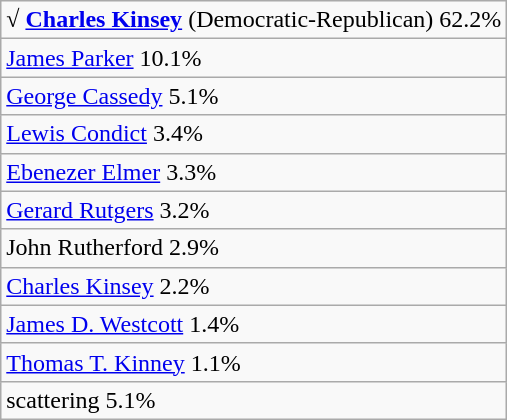<table class=wikitable>
<tr>
<td><strong>√ <a href='#'>Charles Kinsey</a></strong> (Democratic-Republican) 62.2%</td>
</tr>
<tr>
<td><a href='#'>James Parker</a> 10.1%</td>
</tr>
<tr>
<td><a href='#'>George Cassedy</a> 5.1%</td>
</tr>
<tr>
<td><a href='#'>Lewis Condict</a> 3.4%</td>
</tr>
<tr>
<td><a href='#'>Ebenezer Elmer</a> 3.3%</td>
</tr>
<tr>
<td><a href='#'>Gerard Rutgers</a> 3.2%</td>
</tr>
<tr>
<td>John Rutherford 2.9%</td>
</tr>
<tr>
<td><a href='#'>Charles Kinsey</a> 2.2%</td>
</tr>
<tr>
<td><a href='#'>James D. Westcott</a> 1.4%</td>
</tr>
<tr>
<td><a href='#'>Thomas T. Kinney</a> 1.1%</td>
</tr>
<tr>
<td>scattering 5.1%</td>
</tr>
</table>
